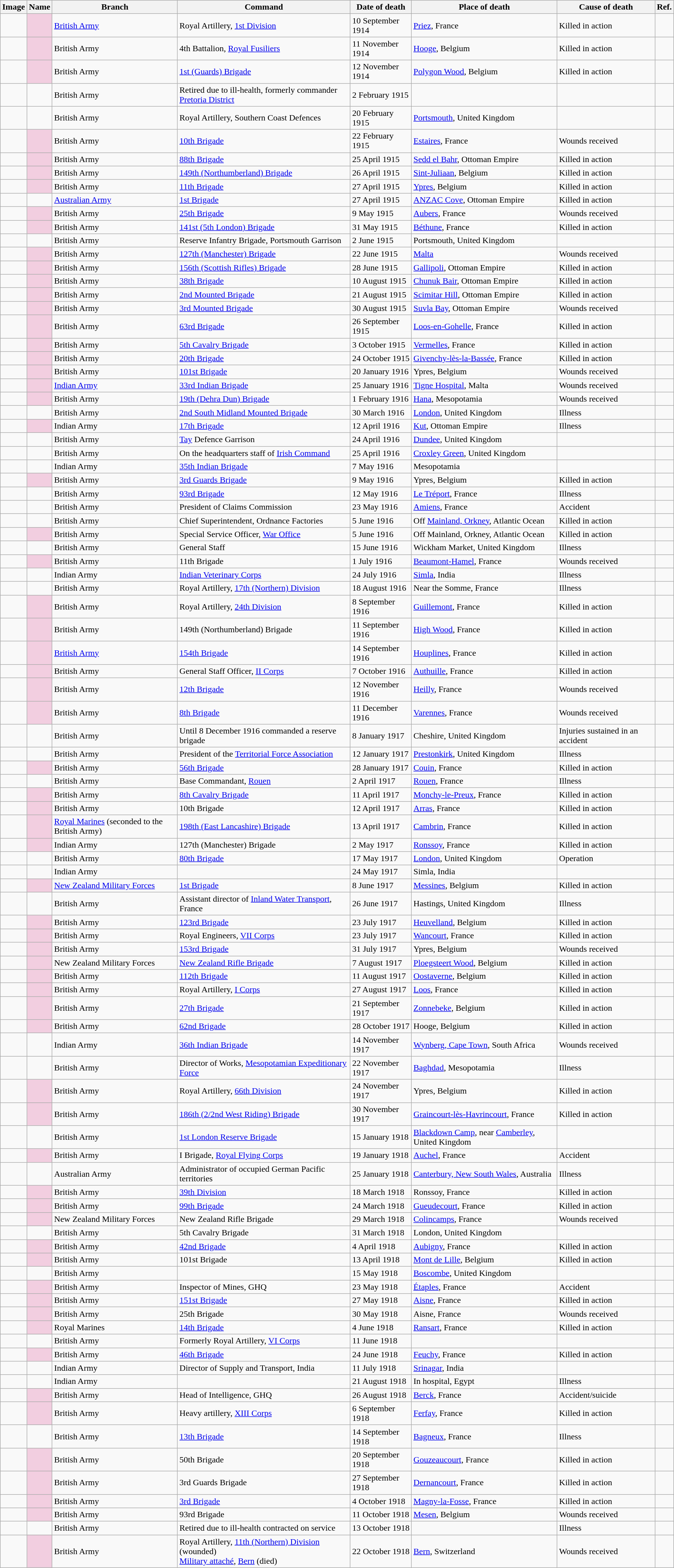<table class="wikitable" width=100%>
<tr>
<th style="#ffffff;">Image</th>
<th style="#ffffff;">Name</th>
<th style="#ffffff;">Branch</th>
<th style="#ffffff;">Command</th>
<th style="#ffffff;">Date of death</th>
<th style="#ffffff;">Place of death</th>
<th style="#ffffff;">Cause of death</th>
<th style="#ffffff;">Ref.</th>
</tr>
<tr>
<td></td>
<td bgcolor="F2CEE0"></td>
<td><a href='#'>British Army</a></td>
<td>Royal Artillery, <a href='#'>1st Division</a></td>
<td>10 September 1914</td>
<td><a href='#'>Priez</a>, France</td>
<td>Killed in action</td>
<td></td>
</tr>
<tr>
<td></td>
<td bgcolor="F2CEE0"></td>
<td>British Army</td>
<td>4th Battalion, <a href='#'>Royal Fusiliers</a></td>
<td>11 November 1914</td>
<td><a href='#'>Hooge</a>, Belgium</td>
<td>Killed in action</td>
<td></td>
</tr>
<tr>
<td></td>
<td bgcolor="F2CEE0"></td>
<td>British Army</td>
<td><a href='#'>1st (Guards) Brigade</a></td>
<td>12 November 1914</td>
<td><a href='#'>Polygon Wood</a>, Belgium</td>
<td>Killed in action</td>
<td></td>
</tr>
<tr>
<td></td>
<td></td>
<td>British Army</td>
<td>Retired due to ill-health, formerly commander <a href='#'>Pretoria District</a></td>
<td>2 February 1915</td>
<td></td>
<td></td>
<td></td>
</tr>
<tr>
<td></td>
<td></td>
<td>British Army</td>
<td>Royal Artillery, Southern Coast Defences</td>
<td>20 February 1915</td>
<td><a href='#'>Portsmouth</a>, United Kingdom</td>
<td></td>
<td></td>
</tr>
<tr>
<td></td>
<td bgcolor="F2CEE0"></td>
<td>British Army</td>
<td><a href='#'>10th Brigade</a></td>
<td>22 February 1915</td>
<td><a href='#'>Estaires</a>, France</td>
<td>Wounds received</td>
<td></td>
</tr>
<tr>
<td></td>
<td bgcolor="F2CEE0"></td>
<td>British Army</td>
<td><a href='#'>88th Brigade</a></td>
<td>25 April 1915</td>
<td><a href='#'>Sedd el Bahr</a>, Ottoman Empire</td>
<td>Killed in action</td>
<td></td>
</tr>
<tr>
<td></td>
<td bgcolor="F2CEE0"></td>
<td>British Army</td>
<td><a href='#'>149th (Northumberland) Brigade</a></td>
<td>26 April 1915</td>
<td><a href='#'>Sint-Juliaan</a>, Belgium</td>
<td>Killed in action</td>
<td></td>
</tr>
<tr>
<td></td>
<td bgcolor="F2CEE0"></td>
<td>British Army</td>
<td><a href='#'>11th Brigade</a></td>
<td>27 April 1915</td>
<td><a href='#'>Ypres</a>, Belgium</td>
<td>Killed in action</td>
<td></td>
</tr>
<tr>
<td></td>
<td></td>
<td><a href='#'>Australian Army</a></td>
<td><a href='#'>1st Brigade</a></td>
<td>27 April 1915</td>
<td><a href='#'>ANZAC Cove</a>, Ottoman Empire</td>
<td>Killed in action</td>
<td></td>
</tr>
<tr>
<td></td>
<td bgcolor="F2CEE0"></td>
<td>British Army</td>
<td><a href='#'>25th Brigade</a></td>
<td>9 May 1915</td>
<td><a href='#'>Aubers</a>, France</td>
<td>Wounds received</td>
<td></td>
</tr>
<tr>
<td></td>
<td bgcolor="F2CEE0"></td>
<td>British Army</td>
<td><a href='#'>141st (5th London) Brigade</a></td>
<td>31 May 1915</td>
<td><a href='#'>Béthune</a>, France</td>
<td>Killed in action</td>
<td></td>
</tr>
<tr>
<td></td>
<td></td>
<td>British Army</td>
<td>Reserve Infantry Brigade, Portsmouth Garrison</td>
<td>2 June 1915</td>
<td>Portsmouth, United Kingdom</td>
<td></td>
<td></td>
</tr>
<tr>
<td></td>
<td bgcolor="F2CEE0"></td>
<td>British Army</td>
<td><a href='#'>127th (Manchester) Brigade</a></td>
<td>22 June 1915</td>
<td><a href='#'>Malta</a></td>
<td>Wounds received</td>
<td></td>
</tr>
<tr>
<td></td>
<td bgcolor="F2CEE0"></td>
<td>British Army</td>
<td><a href='#'>156th (Scottish Rifles) Brigade</a></td>
<td>28 June 1915</td>
<td><a href='#'>Gallipoli</a>, Ottoman Empire</td>
<td>Killed in action</td>
<td></td>
</tr>
<tr>
<td></td>
<td bgcolor="F2CEE0"></td>
<td>British Army</td>
<td><a href='#'>38th Brigade</a></td>
<td>10 August 1915</td>
<td><a href='#'>Chunuk Bair</a>, Ottoman Empire</td>
<td>Killed in action</td>
<td></td>
</tr>
<tr>
<td></td>
<td bgcolor="F2CEE0"></td>
<td>British Army</td>
<td><a href='#'>2nd Mounted Brigade</a></td>
<td>21 August 1915</td>
<td><a href='#'>Scimitar Hill</a>, Ottoman Empire</td>
<td>Killed in action</td>
<td></td>
</tr>
<tr>
<td></td>
<td bgcolor="F2CEE0"></td>
<td>British Army</td>
<td><a href='#'>3rd Mounted Brigade</a></td>
<td>30 August 1915</td>
<td><a href='#'>Suvla Bay</a>, Ottoman Empire</td>
<td>Wounds received</td>
<td></td>
</tr>
<tr>
<td></td>
<td bgcolor="F2CEE0"></td>
<td>British Army</td>
<td><a href='#'>63rd Brigade</a></td>
<td>26 September 1915</td>
<td><a href='#'>Loos-en-Gohelle</a>, France</td>
<td>Killed in action</td>
<td></td>
</tr>
<tr>
<td></td>
<td bgcolor="F2CEE0"></td>
<td>British Army</td>
<td><a href='#'>5th Cavalry Brigade</a></td>
<td>3 October 1915</td>
<td><a href='#'>Vermelles</a>, France</td>
<td>Killed in action</td>
<td></td>
</tr>
<tr>
<td></td>
<td bgcolor="F2CEE0"></td>
<td>British Army</td>
<td><a href='#'>20th Brigade</a></td>
<td>24 October 1915</td>
<td><a href='#'>Givenchy-lès-la-Bassée</a>, France</td>
<td>Killed in action</td>
<td></td>
</tr>
<tr>
<td></td>
<td bgcolor="F2CEE0"></td>
<td>British Army</td>
<td><a href='#'>101st Brigade</a></td>
<td>20 January 1916</td>
<td>Ypres, Belgium</td>
<td>Wounds received</td>
<td></td>
</tr>
<tr>
<td></td>
<td bgcolor="F2CEE0"></td>
<td><a href='#'>Indian Army</a></td>
<td><a href='#'>33rd Indian Brigade</a></td>
<td>25 January 1916</td>
<td><a href='#'>Tigne Hospital</a>, Malta</td>
<td>Wounds received</td>
<td></td>
</tr>
<tr>
<td></td>
<td bgcolor="F2CEE0"></td>
<td>British Army</td>
<td><a href='#'>19th (Dehra Dun) Brigade</a></td>
<td>1 February 1916</td>
<td><a href='#'>Hana</a>, Mesopotamia</td>
<td>Wounds received</td>
<td></td>
</tr>
<tr>
<td></td>
<td></td>
<td>British Army</td>
<td><a href='#'>2nd South Midland Mounted Brigade</a></td>
<td>30 March 1916</td>
<td><a href='#'>London</a>, United Kingdom</td>
<td>Illness</td>
<td></td>
</tr>
<tr>
<td></td>
<td bgcolor="F2CEE0"></td>
<td>Indian Army</td>
<td><a href='#'>17th Brigade</a></td>
<td>12 April 1916</td>
<td><a href='#'>Kut</a>, Ottoman Empire</td>
<td>Illness</td>
<td></td>
</tr>
<tr>
<td></td>
<td></td>
<td>British Army</td>
<td><a href='#'>Tay</a> Defence Garrison</td>
<td>24 April 1916</td>
<td><a href='#'>Dundee</a>, United Kingdom</td>
<td></td>
<td></td>
</tr>
<tr>
<td></td>
<td></td>
<td>British Army</td>
<td>On the headquarters staff of <a href='#'>Irish Command</a></td>
<td>25 April 1916</td>
<td><a href='#'>Croxley Green</a>, United Kingdom</td>
<td></td>
<td></td>
</tr>
<tr>
<td></td>
<td></td>
<td>Indian Army</td>
<td><a href='#'>35th Indian Brigade</a></td>
<td>7 May 1916</td>
<td>Mesopotamia</td>
<td></td>
<td></td>
</tr>
<tr>
<td></td>
<td bgcolor="F2CEE0"></td>
<td>British Army</td>
<td><a href='#'>3rd Guards Brigade</a></td>
<td>9 May 1916</td>
<td>Ypres, Belgium</td>
<td>Killed in action</td>
<td></td>
</tr>
<tr>
<td></td>
<td></td>
<td>British Army</td>
<td><a href='#'>93rd Brigade</a></td>
<td>12 May 1916</td>
<td><a href='#'>Le Tréport</a>, France</td>
<td>Illness</td>
<td></td>
</tr>
<tr>
<td></td>
<td></td>
<td>British Army</td>
<td>President of Claims Commission</td>
<td>23 May 1916</td>
<td><a href='#'>Amiens</a>, France</td>
<td>Accident</td>
<td></td>
</tr>
<tr>
<td></td>
<td></td>
<td>British Army</td>
<td>Chief Superintendent, Ordnance Factories</td>
<td>5 June 1916</td>
<td>Off <a href='#'>Mainland, Orkney</a>, Atlantic Ocean</td>
<td>Killed in action</td>
<td></td>
</tr>
<tr>
<td></td>
<td bgcolor="F2CEE0"></td>
<td>British Army</td>
<td>Special Service Officer, <a href='#'>War Office</a></td>
<td>5 June 1916</td>
<td>Off Mainland, Orkney, Atlantic Ocean</td>
<td>Killed in action</td>
<td></td>
</tr>
<tr>
<td></td>
<td></td>
<td>British Army</td>
<td>General Staff</td>
<td>15 June 1916</td>
<td>Wickham Market, United Kingdom</td>
<td>Illness</td>
<td></td>
</tr>
<tr>
<td></td>
<td bgcolor="F2CEE0"></td>
<td>British Army</td>
<td>11th Brigade</td>
<td>1 July 1916</td>
<td><a href='#'>Beaumont-Hamel</a>, France</td>
<td>Wounds received</td>
<td></td>
</tr>
<tr>
<td></td>
<td></td>
<td>Indian Army</td>
<td><a href='#'>Indian Veterinary Corps</a></td>
<td>24 July 1916</td>
<td><a href='#'>Simla</a>, India</td>
<td>Illness</td>
<td></td>
</tr>
<tr>
<td></td>
<td></td>
<td>British Army</td>
<td>Royal Artillery, <a href='#'>17th (Northern) Division</a></td>
<td>18 August 1916</td>
<td>Near the Somme, France</td>
<td>Illness</td>
<td></td>
</tr>
<tr>
<td></td>
<td bgcolor="F2CEE0"></td>
<td>British Army</td>
<td>Royal Artillery, <a href='#'>24th Division</a></td>
<td>8 September 1916</td>
<td><a href='#'>Guillemont</a>, France</td>
<td>Killed in action</td>
<td></td>
</tr>
<tr>
<td></td>
<td bgcolor="F2CEE0"></td>
<td>British Army</td>
<td>149th (Northumberland) Brigade</td>
<td>11 September 1916</td>
<td><a href='#'>High Wood</a>, France</td>
<td>Killed in action</td>
<td></td>
</tr>
<tr>
<td></td>
<td bgcolor="F2CEE0"></td>
<td><a href='#'>British Army</a></td>
<td><a href='#'>154th Brigade</a></td>
<td>14 September 1916</td>
<td><a href='#'>Houplines</a>, France</td>
<td>Killed in action</td>
<td></td>
</tr>
<tr>
<td></td>
<td bgcolor="F2CEE0"></td>
<td>British Army</td>
<td>General Staff Officer, <a href='#'>II Corps</a></td>
<td>7 October 1916</td>
<td><a href='#'>Authuille</a>, France</td>
<td>Killed in action</td>
<td></td>
</tr>
<tr>
<td></td>
<td bgcolor="F2CEE0"></td>
<td>British Army</td>
<td><a href='#'>12th Brigade</a></td>
<td>12 November 1916</td>
<td><a href='#'>Heilly</a>, France</td>
<td>Wounds received</td>
<td></td>
</tr>
<tr>
<td></td>
<td bgcolor="F2CEE0"></td>
<td>British Army</td>
<td><a href='#'>8th Brigade</a></td>
<td>11 December 1916</td>
<td><a href='#'>Varennes</a>, France</td>
<td>Wounds received</td>
<td></td>
</tr>
<tr>
<td></td>
<td></td>
<td>British Army</td>
<td>Until 8 December 1916 commanded a reserve brigade</td>
<td>8 January 1917</td>
<td>Cheshire, United Kingdom</td>
<td>Injuries sustained in an accident</td>
<td></td>
</tr>
<tr>
<td></td>
<td></td>
<td>British Army</td>
<td>President of the <a href='#'>Territorial Force Association</a></td>
<td>12 January 1917</td>
<td><a href='#'>Prestonkirk</a>, United Kingdom</td>
<td>Illness</td>
<td></td>
</tr>
<tr>
<td></td>
<td bgcolor="F2CEE0"></td>
<td>British Army</td>
<td><a href='#'>56th Brigade</a></td>
<td>28 January 1917</td>
<td><a href='#'>Couin</a>, France</td>
<td>Killed in action</td>
<td></td>
</tr>
<tr>
<td></td>
<td></td>
<td>British Army</td>
<td>Base Commandant, <a href='#'>Rouen</a></td>
<td>2 April 1917</td>
<td><a href='#'>Rouen</a>, France</td>
<td>Illness</td>
<td></td>
</tr>
<tr>
<td></td>
<td bgcolor="F2CEE0"></td>
<td>British Army</td>
<td><a href='#'>8th Cavalry Brigade</a></td>
<td>11 April 1917</td>
<td><a href='#'>Monchy-le-Preux</a>, France</td>
<td>Killed in action</td>
<td></td>
</tr>
<tr>
<td></td>
<td bgcolor="F2CEE0"></td>
<td>British Army</td>
<td>10th Brigade</td>
<td>12 April 1917</td>
<td><a href='#'>Arras</a>, France</td>
<td>Killed in action</td>
<td></td>
</tr>
<tr>
<td></td>
<td bgcolor="F2CEE0"></td>
<td><a href='#'>Royal Marines</a> (seconded to the British Army)</td>
<td><a href='#'>198th (East Lancashire) Brigade</a></td>
<td>13 April 1917</td>
<td><a href='#'>Cambrin</a>, France</td>
<td>Killed in action</td>
<td></td>
</tr>
<tr>
<td></td>
<td bgcolor="F2CEE0"></td>
<td>Indian Army</td>
<td>127th (Manchester) Brigade</td>
<td>2 May 1917</td>
<td><a href='#'>Ronssoy</a>, France</td>
<td>Killed in action</td>
<td></td>
</tr>
<tr>
<td></td>
<td></td>
<td>British Army</td>
<td><a href='#'>80th Brigade</a></td>
<td>17 May 1917</td>
<td><a href='#'>London</a>, United Kingdom</td>
<td>Operation</td>
<td></td>
</tr>
<tr>
<td></td>
<td></td>
<td>Indian Army</td>
<td></td>
<td>24 May 1917</td>
<td>Simla, India</td>
<td></td>
<td></td>
</tr>
<tr>
<td></td>
<td bgcolor="F2CEE0"></td>
<td><a href='#'>New Zealand Military Forces</a></td>
<td><a href='#'>1st Brigade</a></td>
<td>8 June 1917</td>
<td><a href='#'>Messines</a>, Belgium</td>
<td>Killed in action</td>
<td></td>
</tr>
<tr>
<td></td>
<td></td>
<td>British Army</td>
<td>Assistant director of <a href='#'>Inland Water Transport</a>, France</td>
<td>26 June 1917</td>
<td>Hastings, United Kingdom</td>
<td>Illness</td>
<td></td>
</tr>
<tr>
<td></td>
<td bgcolor="F2CEE0"></td>
<td>British Army</td>
<td><a href='#'>123rd Brigade</a></td>
<td>23 July 1917</td>
<td><a href='#'>Heuvelland</a>, Belgium</td>
<td>Killed in action</td>
<td></td>
</tr>
<tr>
<td></td>
<td bgcolor="F2CEE0"></td>
<td>British Army</td>
<td>Royal Engineers, <a href='#'>VII Corps</a></td>
<td>23 July 1917</td>
<td><a href='#'>Wancourt</a>, France</td>
<td>Killed in action</td>
<td></td>
</tr>
<tr>
<td></td>
<td bgcolor="F2CEE0"></td>
<td>British Army</td>
<td><a href='#'>153rd Brigade</a></td>
<td>31 July 1917</td>
<td>Ypres, Belgium</td>
<td>Wounds received</td>
<td></td>
</tr>
<tr>
<td></td>
<td bgcolor="F2CEE0"></td>
<td>New Zealand Military Forces</td>
<td><a href='#'>New Zealand Rifle Brigade</a></td>
<td>7 August 1917</td>
<td><a href='#'>Ploegsteert Wood</a>, Belgium</td>
<td>Killed in action</td>
<td></td>
</tr>
<tr>
<td></td>
<td bgcolor="F2CEE0"></td>
<td>British Army</td>
<td><a href='#'>112th Brigade</a></td>
<td>11 August 1917</td>
<td><a href='#'>Oostaverne</a>, Belgium</td>
<td>Killed in action</td>
<td></td>
</tr>
<tr>
<td></td>
<td bgcolor="F2CEE0"></td>
<td>British Army</td>
<td>Royal Artillery, <a href='#'>I Corps</a></td>
<td>27 August 1917</td>
<td><a href='#'>Loos</a>, France</td>
<td>Killed in action</td>
<td></td>
</tr>
<tr>
<td></td>
<td bgcolor="F2CEE0"></td>
<td>British Army</td>
<td><a href='#'>27th Brigade</a></td>
<td>21 September 1917</td>
<td><a href='#'>Zonnebeke</a>, Belgium</td>
<td>Killed in action</td>
<td></td>
</tr>
<tr>
<td></td>
<td bgcolor="F2CEE0"></td>
<td>British Army</td>
<td><a href='#'>62nd Brigade</a></td>
<td>28 October 1917</td>
<td>Hooge, Belgium</td>
<td>Killed in action</td>
<td></td>
</tr>
<tr>
<td></td>
<td></td>
<td>Indian Army</td>
<td><a href='#'>36th Indian Brigade</a></td>
<td>14 November 1917</td>
<td><a href='#'>Wynberg, Cape Town</a>, South Africa</td>
<td>Wounds received</td>
<td></td>
</tr>
<tr>
<td></td>
<td></td>
<td>British Army</td>
<td>Director of Works, <a href='#'>Mesopotamian Expeditionary Force</a></td>
<td>22 November 1917</td>
<td><a href='#'>Baghdad</a>, Mesopotamia</td>
<td>Illness</td>
<td></td>
</tr>
<tr>
<td></td>
<td bgcolor="F2CEE0"></td>
<td>British Army</td>
<td>Royal Artillery, <a href='#'>66th Division</a></td>
<td>24 November 1917</td>
<td>Ypres, Belgium</td>
<td>Killed in action</td>
<td></td>
</tr>
<tr>
<td></td>
<td bgcolor="F2CEE0"></td>
<td>British Army</td>
<td><a href='#'>186th (2/2nd West Riding) Brigade</a></td>
<td>30 November 1917</td>
<td><a href='#'>Graincourt-lès-Havrincourt</a>, France</td>
<td>Killed in action</td>
<td></td>
</tr>
<tr>
<td></td>
<td></td>
<td>British Army</td>
<td><a href='#'>1st London Reserve Brigade</a></td>
<td>15 January 1918</td>
<td><a href='#'>Blackdown Camp</a>, near <a href='#'>Camberley</a>, United Kingdom</td>
<td></td>
<td></td>
</tr>
<tr>
<td></td>
<td bgcolor="F2CEE0"></td>
<td>British Army</td>
<td>I Brigade, <a href='#'>Royal Flying Corps</a></td>
<td>19 January 1918</td>
<td><a href='#'>Auchel</a>, France</td>
<td>Accident</td>
<td></td>
</tr>
<tr>
<td></td>
<td></td>
<td>Australian Army</td>
<td>Administrator of occupied German Pacific territories</td>
<td>25 January 1918</td>
<td><a href='#'>Canterbury, New South Wales</a>, Australia</td>
<td>Illness</td>
<td></td>
</tr>
<tr>
<td></td>
<td bgcolor="F2CEE0"></td>
<td>British Army</td>
<td><a href='#'>39th Division</a></td>
<td>18 March 1918</td>
<td>Ronssoy, France</td>
<td>Killed in action</td>
<td></td>
</tr>
<tr>
<td></td>
<td bgcolor="F2CEE0"></td>
<td>British Army</td>
<td><a href='#'>99th Brigade</a></td>
<td>24 March 1918</td>
<td><a href='#'>Gueudecourt</a>, France</td>
<td>Killed in action</td>
<td></td>
</tr>
<tr>
<td></td>
<td bgcolor="F2CEE0"></td>
<td>New Zealand Military Forces</td>
<td>New Zealand Rifle Brigade</td>
<td>29 March 1918</td>
<td><a href='#'>Colincamps</a>, France</td>
<td>Wounds received</td>
<td></td>
</tr>
<tr>
<td></td>
<td></td>
<td>British Army</td>
<td>5th Cavalry Brigade</td>
<td>31 March 1918</td>
<td>London, United Kingdom</td>
<td></td>
<td></td>
</tr>
<tr>
<td></td>
<td bgcolor="F2CEE0"></td>
<td>British Army</td>
<td><a href='#'>42nd Brigade</a></td>
<td>4 April 1918</td>
<td><a href='#'>Aubigny</a>, France</td>
<td>Killed in action</td>
<td></td>
</tr>
<tr>
<td></td>
<td bgcolor="F2CEE0"></td>
<td>British Army</td>
<td>101st Brigade</td>
<td>13 April 1918</td>
<td><a href='#'>Mont de Lille</a>, Belgium</td>
<td>Killed in action</td>
<td></td>
</tr>
<tr>
<td></td>
<td></td>
<td>British Army</td>
<td></td>
<td>15 May 1918</td>
<td><a href='#'>Boscombe</a>, United Kingdom</td>
<td></td>
<td></td>
</tr>
<tr>
<td></td>
<td bgcolor="F2CEE0"></td>
<td>British Army</td>
<td>Inspector of Mines, GHQ</td>
<td>23 May 1918</td>
<td><a href='#'>Étaples</a>, France</td>
<td>Accident</td>
<td></td>
</tr>
<tr>
<td></td>
<td bgcolor="F2CEE0"></td>
<td>British Army</td>
<td><a href='#'>151st Brigade</a></td>
<td>27 May 1918</td>
<td><a href='#'>Aisne</a>, France</td>
<td>Killed in action</td>
<td></td>
</tr>
<tr>
<td></td>
<td bgcolor="F2CEE0"></td>
<td>British Army</td>
<td>25th Brigade</td>
<td>30 May 1918</td>
<td>Aisne, France</td>
<td>Wounds received</td>
<td></td>
</tr>
<tr>
<td></td>
<td bgcolor="F2CEE0"></td>
<td>Royal Marines</td>
<td><a href='#'>14th Brigade</a></td>
<td>4 June 1918</td>
<td><a href='#'>Ransart</a>, France</td>
<td>Killed in action</td>
<td></td>
</tr>
<tr>
<td></td>
<td></td>
<td>British Army</td>
<td>Formerly Royal Artillery, <a href='#'>VI Corps</a></td>
<td>11 June 1918</td>
<td></td>
<td></td>
<td></td>
</tr>
<tr>
<td></td>
<td bgcolor="F2CEE0"></td>
<td>British Army</td>
<td><a href='#'>46th Brigade</a></td>
<td>24 June 1918</td>
<td><a href='#'>Feuchy</a>, France</td>
<td>Killed in action</td>
<td></td>
</tr>
<tr>
<td></td>
<td></td>
<td>Indian Army</td>
<td>Director of Supply and Transport, India</td>
<td>11 July 1918</td>
<td><a href='#'>Srinagar</a>, India</td>
<td></td>
<td></td>
</tr>
<tr>
<td></td>
<td></td>
<td>Indian Army</td>
<td></td>
<td>21 August 1918</td>
<td>In hospital, Egypt</td>
<td>Illness</td>
<td></td>
</tr>
<tr>
<td></td>
<td bgcolor="F2CEE0"></td>
<td>British Army</td>
<td>Head of Intelligence, GHQ</td>
<td>26 August 1918</td>
<td><a href='#'>Berck</a>, France</td>
<td>Accident/suicide</td>
<td></td>
</tr>
<tr>
<td></td>
<td bgcolor="F2CEE0"></td>
<td>British Army</td>
<td>Heavy artillery, <a href='#'>XIII Corps</a></td>
<td>6 September 1918</td>
<td><a href='#'>Ferfay</a>, France</td>
<td>Killed in action</td>
<td></td>
</tr>
<tr>
<td></td>
<td></td>
<td>British Army</td>
<td><a href='#'>13th Brigade</a></td>
<td>14 September 1918</td>
<td><a href='#'>Bagneux</a>, France</td>
<td>Illness</td>
<td></td>
</tr>
<tr>
<td></td>
<td bgcolor="F2CEE0"></td>
<td>British Army</td>
<td>50th Brigade</td>
<td>20 September 1918</td>
<td><a href='#'>Gouzeaucourt</a>, France</td>
<td>Killed in action</td>
<td></td>
</tr>
<tr>
<td></td>
<td bgcolor="F2CEE0"></td>
<td>British Army</td>
<td>3rd Guards Brigade</td>
<td>27 September 1918</td>
<td><a href='#'>Dernancourt</a>, France</td>
<td>Killed in action</td>
<td></td>
</tr>
<tr>
<td></td>
<td bgcolor="F2CEE0"></td>
<td>British Army</td>
<td><a href='#'>3rd Brigade</a></td>
<td>4 October 1918</td>
<td><a href='#'>Magny-la-Fosse</a>, France</td>
<td>Killed in action</td>
<td></td>
</tr>
<tr>
<td></td>
<td bgcolor="F2CEE0"></td>
<td>British Army</td>
<td>93rd Brigade</td>
<td>11 October 1918</td>
<td><a href='#'>Mesen</a>, Belgium</td>
<td>Wounds received</td>
<td></td>
</tr>
<tr>
<td></td>
<td></td>
<td>British Army</td>
<td>Retired due to ill-health contracted on service</td>
<td>13 October 1918</td>
<td></td>
<td>Illness</td>
<td></td>
</tr>
<tr>
<td></td>
<td bgcolor="F2CEE0"></td>
<td>British Army</td>
<td>Royal Artillery, <a href='#'>11th (Northern) Division</a> (wounded) <br><a href='#'>Military attaché</a>, <a href='#'>Bern</a> (died)</td>
<td>22 October 1918</td>
<td><a href='#'>Bern</a>, Switzerland</td>
<td>Wounds received</td>
<td></td>
</tr>
</table>
